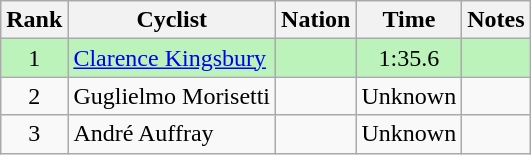<table class="wikitable sortable" style="text-align:center">
<tr>
<th>Rank</th>
<th>Cyclist</th>
<th>Nation</th>
<th>Time</th>
<th>Notes</th>
</tr>
<tr bgcolor=bbf3bb>
<td>1</td>
<td align=left><a href='#'>Clarence Kingsbury</a></td>
<td align=left></td>
<td>1:35.6</td>
<td></td>
</tr>
<tr>
<td>2</td>
<td align=left>Guglielmo Morisetti</td>
<td align=left></td>
<td>Unknown</td>
<td></td>
</tr>
<tr>
<td>3</td>
<td align=left>André Auffray</td>
<td align=left></td>
<td>Unknown</td>
<td></td>
</tr>
</table>
